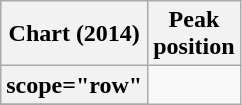<table class="wikitable sortable plainrowheaders">
<tr>
<th scope="col">Chart (2014)</th>
<th scope="col">Peak<br>position</th>
</tr>
<tr>
<th>scope="row"</th>
</tr>
<tr>
</tr>
</table>
